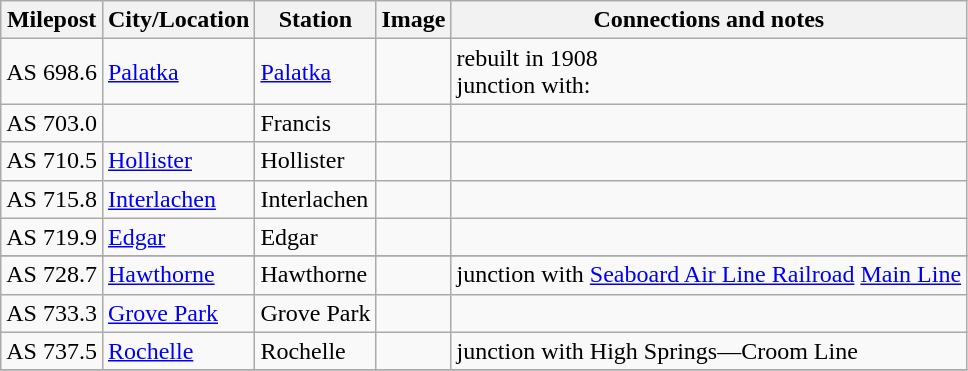<table class="wikitable">
<tr>
<th>Milepost</th>
<th>City/Location</th>
<th>Station</th>
<th>Image</th>
<th>Connections and notes</th>
</tr>
<tr>
<td>AS 698.6</td>
<td><a href='#'>Palatka</a></td>
<td><a href='#'>Palatka</a></td>
<td></td>
<td>rebuilt in 1908<br>junction with:</td>
</tr>
<tr>
<td>AS 703.0</td>
<td></td>
<td>Francis</td>
<td></td>
<td></td>
</tr>
<tr>
<td>AS 710.5</td>
<td><a href='#'>Hollister</a></td>
<td>Hollister</td>
<td></td>
<td></td>
</tr>
<tr>
<td>AS 715.8</td>
<td><a href='#'>Interlachen</a></td>
<td>Interlachen</td>
<td></td>
<td></td>
</tr>
<tr>
<td>AS 719.9</td>
<td><a href='#'>Edgar</a></td>
<td>Edgar</td>
<td></td>
<td></td>
</tr>
<tr>
</tr>
<tr>
<td>AS 728.7</td>
<td><a href='#'>Hawthorne</a></td>
<td>Hawthorne</td>
<td></td>
<td>junction with <a href='#'>Seaboard Air Line Railroad</a> <a href='#'>Main Line</a></td>
</tr>
<tr>
<td>AS 733.3</td>
<td><a href='#'>Grove Park</a></td>
<td>Grove Park</td>
<td></td>
<td></td>
</tr>
<tr>
<td>AS 737.5</td>
<td><a href='#'>Rochelle</a></td>
<td>Rochelle</td>
<td></td>
<td>junction with High Springs—Croom Line</td>
</tr>
<tr>
</tr>
</table>
